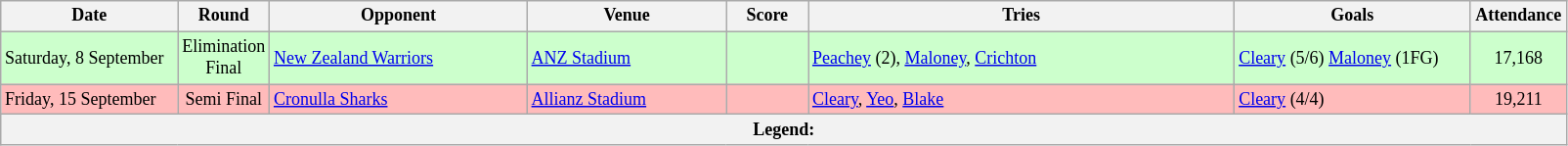<table class="wikitable" style="font-size:75%;">
<tr>
<th width="115">Date</th>
<th width="50">Round</th>
<th width="170">Opponent</th>
<th width="130">Venue</th>
<th width="50">Score</th>
<th width="285">Tries</th>
<th width="155">Goals</th>
<th width="60">Attendance</th>
</tr>
<tr bgcolor= #CCFFCC>
<td>Saturday, 8 September</td>
<td style="text-align:center;">Elimination Final</td>
<td> <a href='#'>New Zealand Warriors</a></td>
<td><a href='#'>ANZ Stadium</a></td>
<td style="text-align:center;"></td>
<td><a href='#'>Peachey</a> (2), <a href='#'>Maloney</a>, <a href='#'>Crichton</a></td>
<td><a href='#'>Cleary</a> (5/6) <a href='#'>Maloney</a> (1FG)</td>
<td style=text-align:center;">17,168</td>
</tr>
<tr bgcolor= #FFBBBB>
<td>Friday, 15 September</td>
<td style="text-align:center;">Semi Final</td>
<td> <a href='#'>Cronulla Sharks</a></td>
<td><a href='#'>Allianz Stadium</a></td>
<td style="text-align:center;"></td>
<td><a href='#'>Cleary</a>, <a href='#'>Yeo</a>, <a href='#'>Blake</a></td>
<td><a href='#'>Cleary</a> (4/4)</td>
<td style=text-align:center;">19,211</td>
</tr>
<tr>
<th colspan="9"><strong>Legend</strong>:    </th>
</tr>
</table>
